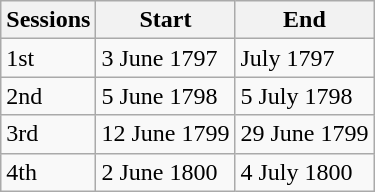<table class="wikitable">
<tr>
<th>Sessions</th>
<th>Start</th>
<th>End</th>
</tr>
<tr>
<td>1st</td>
<td>3 June 1797</td>
<td>July 1797</td>
</tr>
<tr>
<td>2nd</td>
<td>5 June 1798</td>
<td>5 July 1798</td>
</tr>
<tr>
<td>3rd</td>
<td>12 June 1799</td>
<td>29 June 1799</td>
</tr>
<tr>
<td>4th</td>
<td>2 June 1800</td>
<td>4 July 1800</td>
</tr>
</table>
